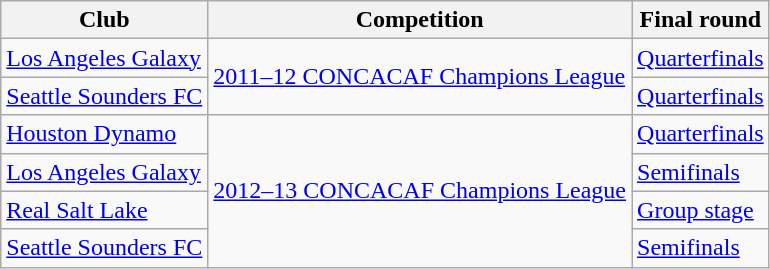<table class="wikitable">
<tr>
<th>Club</th>
<th>Competition</th>
<th>Final round</th>
</tr>
<tr>
<td><a href='#'>Los Angeles Galaxy</a></td>
<td rowspan=2><a href='#'>2011–12 CONCACAF Champions League</a></td>
<td><a href='#'>Quarterfinals</a></td>
</tr>
<tr>
<td><a href='#'>Seattle Sounders FC</a></td>
<td><a href='#'>Quarterfinals</a></td>
</tr>
<tr>
<td><a href='#'>Houston Dynamo</a></td>
<td rowspan=4><a href='#'>2012–13 CONCACAF Champions League</a></td>
<td><a href='#'>Quarterfinals</a></td>
</tr>
<tr>
<td><a href='#'>Los Angeles Galaxy</a></td>
<td><a href='#'>Semifinals</a></td>
</tr>
<tr>
<td><a href='#'>Real Salt Lake</a></td>
<td><a href='#'>Group stage</a></td>
</tr>
<tr>
<td><a href='#'>Seattle Sounders FC</a></td>
<td><a href='#'>Semifinals</a></td>
</tr>
</table>
